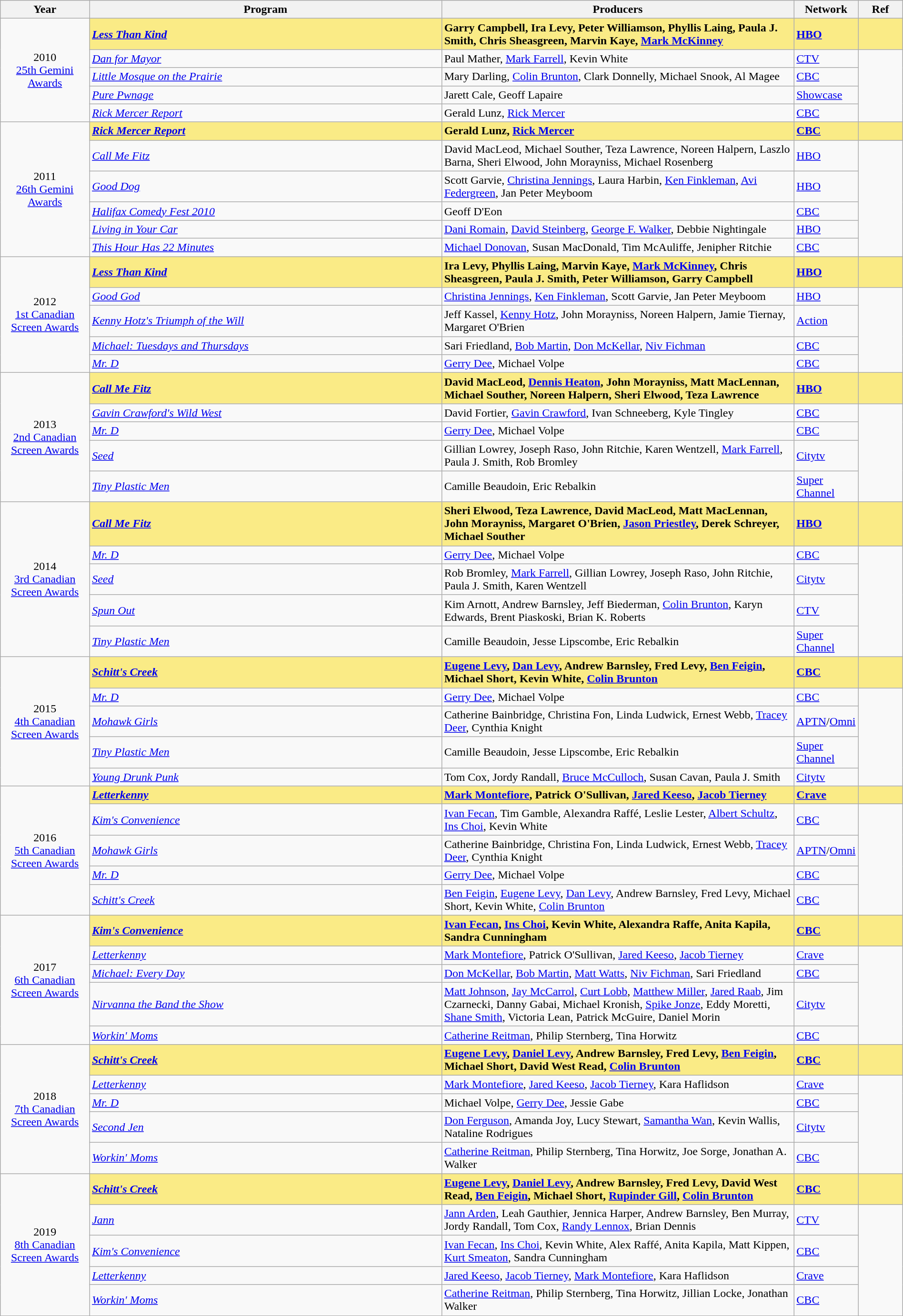<table class="wikitable" style="width:100%">
<tr>
<th style="width:10%;">Year</th>
<th style="width:40%;">Program</th>
<th style="width:40%;">Producers</th>
<th style="width:5%;">Network</th>
<th style="width:5%;">Ref</th>
</tr>
<tr>
<td rowspan="5" style="text-align:center">2010<br><a href='#'>25th Gemini Awards</a></td>
<td style="background:#FAEB86;"><strong><em><a href='#'>Less Than Kind</a></em></strong></td>
<td style="background:#FAEB86;"><strong>Garry Campbell, Ira Levy, Peter Williamson, Phyllis Laing, Paula J. Smith, Chris Sheasgreen, Marvin Kaye, <a href='#'>Mark McKinney</a></strong></td>
<td style="background:#FAEB86;"><strong><a href='#'>HBO</a></strong></td>
<td style="background:#FAEB86;"></td>
</tr>
<tr>
<td><em><a href='#'>Dan for Mayor</a></em></td>
<td>Paul Mather, <a href='#'>Mark Farrell</a>, Kevin White</td>
<td><a href='#'>CTV</a></td>
<td rowspan=4></td>
</tr>
<tr>
<td><em><a href='#'>Little Mosque on the Prairie</a></em></td>
<td>Mary Darling, <a href='#'>Colin Brunton</a>, Clark Donnelly, Michael Snook, Al Magee</td>
<td><a href='#'>CBC</a></td>
</tr>
<tr>
<td><em><a href='#'>Pure Pwnage</a></em></td>
<td>Jarett Cale, Geoff Lapaire</td>
<td><a href='#'>Showcase</a></td>
</tr>
<tr>
<td><em><a href='#'>Rick Mercer Report</a></em></td>
<td>Gerald Lunz, <a href='#'>Rick Mercer</a></td>
<td><a href='#'>CBC</a></td>
</tr>
<tr>
<td rowspan="6" style="text-align:center">2011<br><a href='#'>26th Gemini Awards</a></td>
<td style="background:#FAEB86;"><strong><em><a href='#'>Rick Mercer Report</a></em></strong></td>
<td style="background:#FAEB86;"><strong>Gerald Lunz, <a href='#'>Rick Mercer</a></strong></td>
<td style="background:#FAEB86;"><strong><a href='#'>CBC</a></strong></td>
<td style="background:#FAEB86;"></td>
</tr>
<tr>
<td><em><a href='#'>Call Me Fitz</a></em></td>
<td>David MacLeod, Michael Souther, Teza Lawrence, Noreen Halpern, Laszlo Barna, Sheri Elwood, John Morayniss, Michael Rosenberg</td>
<td><a href='#'>HBO</a></td>
<td rowspan=5></td>
</tr>
<tr>
<td><em><a href='#'>Good Dog</a></em></td>
<td>Scott Garvie, <a href='#'>Christina Jennings</a>, Laura Harbin, <a href='#'>Ken Finkleman</a>, <a href='#'>Avi Federgreen</a>, Jan Peter Meyboom</td>
<td><a href='#'>HBO</a></td>
</tr>
<tr>
<td><em><a href='#'>Halifax Comedy Fest 2010</a></em></td>
<td>Geoff D'Eon</td>
<td><a href='#'>CBC</a></td>
</tr>
<tr>
<td><em><a href='#'>Living in Your Car</a></em></td>
<td><a href='#'>Dani Romain</a>, <a href='#'>David Steinberg</a>, <a href='#'>George F. Walker</a>, Debbie Nightingale</td>
<td><a href='#'>HBO</a></td>
</tr>
<tr>
<td><em><a href='#'>This Hour Has 22 Minutes</a></em></td>
<td><a href='#'>Michael Donovan</a>, Susan MacDonald, Tim McAuliffe, Jenipher Ritchie</td>
<td><a href='#'>CBC</a></td>
</tr>
<tr>
<td rowspan="5" style="text-align:center">2012<br><a href='#'>1st Canadian Screen Awards</a></td>
<td style="background:#FAEB86;"><strong><em><a href='#'>Less Than Kind</a></em></strong></td>
<td style="background:#FAEB86;"><strong>Ira Levy, Phyllis Laing, Marvin Kaye, <a href='#'>Mark McKinney</a>, Chris Sheasgreen, Paula J. Smith, Peter Williamson, Garry Campbell</strong></td>
<td style="background:#FAEB86;"><strong><a href='#'>HBO</a></strong></td>
<td style="background:#FAEB86;"></td>
</tr>
<tr>
<td><em><a href='#'>Good God</a></em></td>
<td><a href='#'>Christina Jennings</a>, <a href='#'>Ken Finkleman</a>, Scott Garvie, Jan Peter Meyboom</td>
<td><a href='#'>HBO</a></td>
<td rowspan=4></td>
</tr>
<tr>
<td><em><a href='#'>Kenny Hotz's Triumph of the Will</a></em></td>
<td>Jeff Kassel, <a href='#'>Kenny Hotz</a>, John Morayniss, Noreen Halpern, Jamie Tiernay, Margaret O'Brien</td>
<td><a href='#'>Action</a></td>
</tr>
<tr>
<td><em><a href='#'>Michael: Tuesdays and Thursdays</a></em></td>
<td>Sari Friedland, <a href='#'>Bob Martin</a>, <a href='#'>Don McKellar</a>, <a href='#'>Niv Fichman</a></td>
<td><a href='#'>CBC</a></td>
</tr>
<tr>
<td><em><a href='#'>Mr. D</a></em></td>
<td><a href='#'>Gerry Dee</a>, Michael Volpe</td>
<td><a href='#'>CBC</a></td>
</tr>
<tr>
<td rowspan="5" style="text-align:center">2013<br><a href='#'>2nd Canadian Screen Awards</a></td>
<td style="background:#FAEB86;"><strong><em><a href='#'>Call Me Fitz</a></em></strong></td>
<td style="background:#FAEB86;"><strong>David MacLeod, <a href='#'>Dennis Heaton</a>, John Morayniss, Matt MacLennan, Michael Souther, Noreen Halpern, Sheri Elwood, Teza Lawrence</strong></td>
<td style="background:#FAEB86;"><strong><a href='#'>HBO</a></strong></td>
<td style="background:#FAEB86;"></td>
</tr>
<tr>
<td><em><a href='#'>Gavin Crawford's Wild West</a></em></td>
<td>David Fortier, <a href='#'>Gavin Crawford</a>, Ivan Schneeberg, Kyle Tingley</td>
<td><a href='#'>CBC</a></td>
<td rowspan=4></td>
</tr>
<tr>
<td><em><a href='#'>Mr. D</a></em></td>
<td><a href='#'>Gerry Dee</a>, Michael Volpe</td>
<td><a href='#'>CBC</a></td>
</tr>
<tr>
<td><em><a href='#'>Seed</a></em></td>
<td>Gillian Lowrey, Joseph Raso, John Ritchie, Karen Wentzell, <a href='#'>Mark Farrell</a>, Paula J. Smith, Rob Bromley</td>
<td><a href='#'>Citytv</a></td>
</tr>
<tr>
<td><em><a href='#'>Tiny Plastic Men</a></em></td>
<td>Camille Beaudoin, Eric Rebalkin</td>
<td><a href='#'>Super Channel</a></td>
</tr>
<tr>
<td rowspan="5" style="text-align:center">2014<br><a href='#'>3rd Canadian Screen Awards</a></td>
<td style="background:#FAEB86;"><strong><em><a href='#'>Call Me Fitz</a></em></strong></td>
<td style="background:#FAEB86;"><strong>Sheri Elwood, Teza Lawrence, David MacLeod, Matt MacLennan, John Morayniss, Margaret O'Brien, <a href='#'>Jason Priestley</a>, Derek Schreyer, Michael Souther</strong></td>
<td style="background:#FAEB86;"><strong><a href='#'>HBO</a></strong></td>
<td style="background:#FAEB86;"></td>
</tr>
<tr>
<td><em><a href='#'>Mr. D</a></em></td>
<td><a href='#'>Gerry Dee</a>, Michael Volpe</td>
<td><a href='#'>CBC</a></td>
<td rowspan=4></td>
</tr>
<tr>
<td><em><a href='#'>Seed</a></em></td>
<td>Rob Bromley, <a href='#'>Mark Farrell</a>, Gillian Lowrey, Joseph Raso, John Ritchie, Paula J. Smith, Karen Wentzell</td>
<td><a href='#'>Citytv</a></td>
</tr>
<tr>
<td><em><a href='#'>Spun Out</a></em></td>
<td>Kim Arnott, Andrew Barnsley, Jeff Biederman, <a href='#'>Colin Brunton</a>, Karyn Edwards, Brent Piaskoski, Brian K. Roberts</td>
<td><a href='#'>CTV</a></td>
</tr>
<tr>
<td><em><a href='#'>Tiny Plastic Men</a></em></td>
<td>Camille Beaudoin, Jesse Lipscombe, Eric Rebalkin</td>
<td><a href='#'>Super Channel</a></td>
</tr>
<tr>
<td rowspan="5" style="text-align:center">2015<br><a href='#'>4th Canadian Screen Awards</a></td>
<td style="background:#FAEB86;"><strong><em><a href='#'>Schitt's Creek</a></em></strong></td>
<td style="background:#FAEB86;"><strong><a href='#'>Eugene Levy</a>, <a href='#'>Dan Levy</a>, Andrew Barnsley, Fred Levy, <a href='#'>Ben Feigin</a>, Michael Short, Kevin White, <a href='#'>Colin Brunton</a></strong></td>
<td style="background:#FAEB86;"><strong><a href='#'>CBC</a></strong></td>
<td style="background:#FAEB86;"></td>
</tr>
<tr>
<td><em><a href='#'>Mr. D</a></em></td>
<td><a href='#'>Gerry Dee</a>, Michael Volpe</td>
<td><a href='#'>CBC</a></td>
<td rowspan=4></td>
</tr>
<tr>
<td><em><a href='#'>Mohawk Girls</a></em></td>
<td>Catherine Bainbridge, Christina Fon, Linda Ludwick, Ernest Webb, <a href='#'>Tracey Deer</a>, Cynthia Knight</td>
<td><a href='#'>APTN</a>/<a href='#'>Omni</a></td>
</tr>
<tr>
<td><em><a href='#'>Tiny Plastic Men</a></em></td>
<td>Camille Beaudoin, Jesse Lipscombe, Eric Rebalkin</td>
<td><a href='#'>Super Channel</a></td>
</tr>
<tr>
<td><em><a href='#'>Young Drunk Punk</a></em></td>
<td>Tom Cox, Jordy Randall, <a href='#'>Bruce McCulloch</a>, Susan Cavan, Paula J. Smith</td>
<td><a href='#'>Citytv</a></td>
</tr>
<tr>
<td rowspan="5" style="text-align:center">2016<br><a href='#'>5th Canadian Screen Awards</a></td>
<td style="background:#FAEB86;"><strong><em><a href='#'>Letterkenny</a></em></strong></td>
<td style="background:#FAEB86;"><strong><a href='#'>Mark Montefiore</a>, Patrick O'Sullivan, <a href='#'>Jared Keeso</a>, <a href='#'>Jacob Tierney</a></strong></td>
<td style="background:#FAEB86;"><strong><a href='#'>Crave</a></strong></td>
<td style="background:#FAEB86;"></td>
</tr>
<tr>
<td><em><a href='#'>Kim's Convenience</a></em></td>
<td><a href='#'>Ivan Fecan</a>, Tim Gamble, Alexandra Raffé, Leslie Lester, <a href='#'>Albert Schultz</a>, <a href='#'>Ins Choi</a>, Kevin White</td>
<td><a href='#'>CBC</a></td>
<td rowspan=4></td>
</tr>
<tr>
<td><em><a href='#'>Mohawk Girls</a></em></td>
<td>Catherine Bainbridge, Christina Fon, Linda Ludwick, Ernest Webb, <a href='#'>Tracey Deer</a>, Cynthia Knight</td>
<td><a href='#'>APTN</a>/<a href='#'>Omni</a></td>
</tr>
<tr>
<td><em><a href='#'>Mr. D</a></em></td>
<td><a href='#'>Gerry Dee</a>, Michael Volpe</td>
<td><a href='#'>CBC</a></td>
</tr>
<tr>
<td><em><a href='#'>Schitt's Creek</a></em></td>
<td><a href='#'>Ben Feigin</a>, <a href='#'>Eugene Levy</a>, <a href='#'>Dan Levy</a>, Andrew Barnsley, Fred Levy, Michael Short, Kevin White, <a href='#'>Colin Brunton</a></td>
<td><a href='#'>CBC</a></td>
</tr>
<tr>
<td rowspan="5" style="text-align:center">2017<br><a href='#'>6th Canadian Screen Awards</a></td>
<td style="background:#FAEB86;"><strong><em><a href='#'>Kim's Convenience</a></em></strong></td>
<td style="background:#FAEB86;"><strong><a href='#'>Ivan Fecan</a>, <a href='#'>Ins Choi</a>, Kevin White, Alexandra Raffe, Anita Kapila, Sandra Cunningham</strong></td>
<td style="background:#FAEB86;"><strong><a href='#'>CBC</a></strong></td>
<td style="background:#FAEB86;"></td>
</tr>
<tr>
<td><em><a href='#'>Letterkenny</a></em></td>
<td><a href='#'>Mark Montefiore</a>, Patrick O'Sullivan, <a href='#'>Jared Keeso</a>, <a href='#'>Jacob Tierney</a></td>
<td><a href='#'>Crave</a></td>
<td rowspan=4></td>
</tr>
<tr>
<td><em><a href='#'>Michael: Every Day</a></em></td>
<td><a href='#'>Don McKellar</a>, <a href='#'>Bob Martin</a>, <a href='#'>Matt Watts</a>, <a href='#'>Niv Fichman</a>, Sari Friedland</td>
<td><a href='#'>CBC</a></td>
</tr>
<tr>
<td><em><a href='#'>Nirvanna the Band the Show</a></em></td>
<td><a href='#'>Matt Johnson</a>, <a href='#'>Jay McCarrol</a>, <a href='#'>Curt Lobb</a>, <a href='#'>Matthew Miller</a>, <a href='#'>Jared Raab</a>, Jim Czarnecki, Danny Gabai, Michael Kronish, <a href='#'>Spike Jonze</a>, Eddy Moretti, <a href='#'>Shane Smith</a>, Victoria Lean, Patrick McGuire, Daniel Morin</td>
<td><a href='#'>Citytv</a></td>
</tr>
<tr>
<td><em><a href='#'>Workin' Moms</a></em></td>
<td><a href='#'>Catherine Reitman</a>, Philip Sternberg, Tina Horwitz</td>
<td><a href='#'>CBC</a></td>
</tr>
<tr>
<td rowspan="5" style="text-align:center">2018<br><a href='#'>7th Canadian Screen Awards</a></td>
<td style="background:#FAEB86;"><strong><em><a href='#'>Schitt's Creek</a></em></strong></td>
<td style="background:#FAEB86;"><strong><a href='#'>Eugene Levy</a>, <a href='#'>Daniel Levy</a>, Andrew Barnsley, Fred Levy, <a href='#'>Ben Feigin</a>, Michael Short, David West Read, <a href='#'>Colin Brunton</a></strong></td>
<td style="background:#FAEB86;"><strong><a href='#'>CBC</a></strong></td>
<td style="background:#FAEB86;"></td>
</tr>
<tr>
<td><em><a href='#'>Letterkenny</a></em></td>
<td><a href='#'>Mark Montefiore</a>, <a href='#'>Jared Keeso</a>, <a href='#'>Jacob Tierney</a>, Kara Haflidson</td>
<td><a href='#'>Crave</a></td>
<td rowspan=4></td>
</tr>
<tr>
<td><em><a href='#'>Mr. D</a></em></td>
<td>Michael Volpe, <a href='#'>Gerry Dee</a>, Jessie Gabe</td>
<td><a href='#'>CBC</a></td>
</tr>
<tr>
<td><em><a href='#'>Second Jen</a></em></td>
<td><a href='#'>Don Ferguson</a>, Amanda Joy, Lucy Stewart, <a href='#'>Samantha Wan</a>, Kevin Wallis, Nataline Rodrigues</td>
<td><a href='#'>Citytv</a></td>
</tr>
<tr>
<td><em><a href='#'>Workin' Moms</a></em></td>
<td><a href='#'>Catherine Reitman</a>, Philip Sternberg, Tina Horwitz, Joe Sorge, Jonathan A. Walker</td>
<td><a href='#'>CBC</a></td>
</tr>
<tr>
<td rowspan="5" style="text-align:center">2019<br><a href='#'>8th Canadian Screen Awards</a></td>
<td style="background:#FAEB86;"><strong><em><a href='#'>Schitt's Creek</a></em></strong></td>
<td style="background:#FAEB86;"><strong><a href='#'>Eugene Levy</a>, <a href='#'>Daniel Levy</a>, Andrew Barnsley, Fred Levy, David West Read, <a href='#'>Ben Feigin</a>, Michael Short, <a href='#'>Rupinder Gill</a>, <a href='#'>Colin Brunton</a></strong></td>
<td style="background:#FAEB86;"><strong><a href='#'>CBC</a></strong></td>
<td style="background:#FAEB86;"></td>
</tr>
<tr>
<td><em><a href='#'>Jann</a></em></td>
<td><a href='#'>Jann Arden</a>, Leah Gauthier, Jennica Harper, Andrew Barnsley, Ben Murray, Jordy Randall, Tom Cox, <a href='#'>Randy Lennox</a>, Brian Dennis</td>
<td><a href='#'>CTV</a></td>
<td rowspan=4></td>
</tr>
<tr>
<td><em><a href='#'>Kim's Convenience</a></em></td>
<td><a href='#'>Ivan Fecan</a>, <a href='#'>Ins Choi</a>, Kevin White, Alex Raffé, Anita Kapila, Matt Kippen, <a href='#'>Kurt Smeaton</a>, Sandra Cunningham</td>
<td><a href='#'>CBC</a></td>
</tr>
<tr>
<td><em><a href='#'>Letterkenny</a></em></td>
<td><a href='#'>Jared Keeso</a>, <a href='#'>Jacob Tierney</a>, <a href='#'>Mark Montefiore</a>, Kara Haflidson</td>
<td><a href='#'>Crave</a></td>
</tr>
<tr>
<td><em><a href='#'>Workin' Moms</a></em></td>
<td><a href='#'>Catherine Reitman</a>, Philip Sternberg, Tina Horwitz, Jillian Locke, Jonathan Walker</td>
<td><a href='#'>CBC</a></td>
</tr>
</table>
